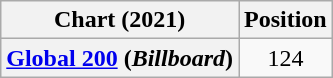<table class="wikitable plainrowheaders" style="text-align:center">
<tr>
<th scope="col">Chart (2021)</th>
<th scope="col">Position</th>
</tr>
<tr>
<th scope="row"><a href='#'>Global 200</a> (<em>Billboard</em>)</th>
<td>124</td>
</tr>
</table>
